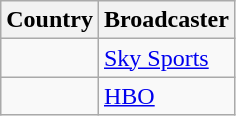<table class="wikitable">
<tr>
<th align=center>Country</th>
<th align=center>Broadcaster</th>
</tr>
<tr>
<td></td>
<td><a href='#'>Sky Sports</a></td>
</tr>
<tr>
<td></td>
<td><a href='#'>HBO</a></td>
</tr>
</table>
